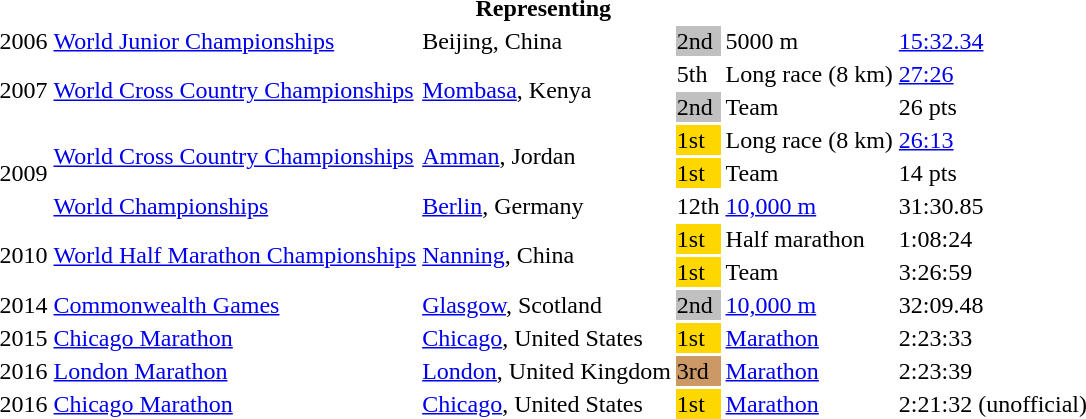<table>
<tr>
<th colspan="6">Representing </th>
</tr>
<tr>
<td>2006</td>
<td><a href='#'>World Junior Championships</a></td>
<td>Beijing, China</td>
<td bgcolor="silver">2nd</td>
<td>5000 m</td>
<td><a href='#'>15:32.34</a></td>
</tr>
<tr>
<td rowspan=2>2007</td>
<td rowspan=2><a href='#'>World Cross Country Championships</a></td>
<td rowspan=2><a href='#'>Mombasa</a>, Kenya</td>
<td>5th</td>
<td>Long race (8 km)</td>
<td><a href='#'>27:26</a></td>
</tr>
<tr>
<td bgcolor="silver">2nd</td>
<td>Team</td>
<td>26 pts</td>
</tr>
<tr>
<td rowspan=3>2009</td>
<td rowspan=2><a href='#'>World Cross Country Championships</a></td>
<td rowspan=2><a href='#'>Amman</a>, Jordan</td>
<td bgcolor="gold">1st</td>
<td>Long race (8 km)</td>
<td><a href='#'>26:13</a></td>
</tr>
<tr>
<td bgcolor="gold">1st</td>
<td>Team</td>
<td>14 pts</td>
</tr>
<tr>
<td><a href='#'>World Championships</a></td>
<td><a href='#'>Berlin</a>, Germany</td>
<td>12th</td>
<td><a href='#'>10,000 m</a></td>
<td>31:30.85</td>
</tr>
<tr>
<td rowspan=2>2010</td>
<td rowspan=2><a href='#'>World Half Marathon Championships</a></td>
<td rowspan=2><a href='#'>Nanning</a>, China</td>
<td bgcolor=gold>1st</td>
<td>Half marathon</td>
<td>1:08:24</td>
</tr>
<tr>
<td bgcolor="gold">1st</td>
<td>Team</td>
<td>3:26:59</td>
</tr>
<tr>
<td>2014</td>
<td><a href='#'>Commonwealth Games</a></td>
<td><a href='#'>Glasgow</a>, Scotland</td>
<td bgcolor="silver">2nd</td>
<td><a href='#'>10,000 m</a></td>
<td>32:09.48</td>
</tr>
<tr>
<td>2015</td>
<td><a href='#'>Chicago Marathon</a></td>
<td><a href='#'>Chicago</a>, United States</td>
<td style="background:gold;">1st</td>
<td><a href='#'>Marathon</a></td>
<td>2:23:33</td>
</tr>
<tr>
<td>2016</td>
<td><a href='#'>London Marathon</a></td>
<td><a href='#'>London</a>, United Kingdom</td>
<td style="background:#c96;">3rd</td>
<td><a href='#'>Marathon</a></td>
<td>2:23:39</td>
</tr>
<tr>
<td>2016</td>
<td><a href='#'>Chicago Marathon</a></td>
<td><a href='#'>Chicago</a>, United States</td>
<td style="background:gold;">1st</td>
<td><a href='#'>Marathon</a></td>
<td>2:21:32 (unofficial)</td>
</tr>
</table>
